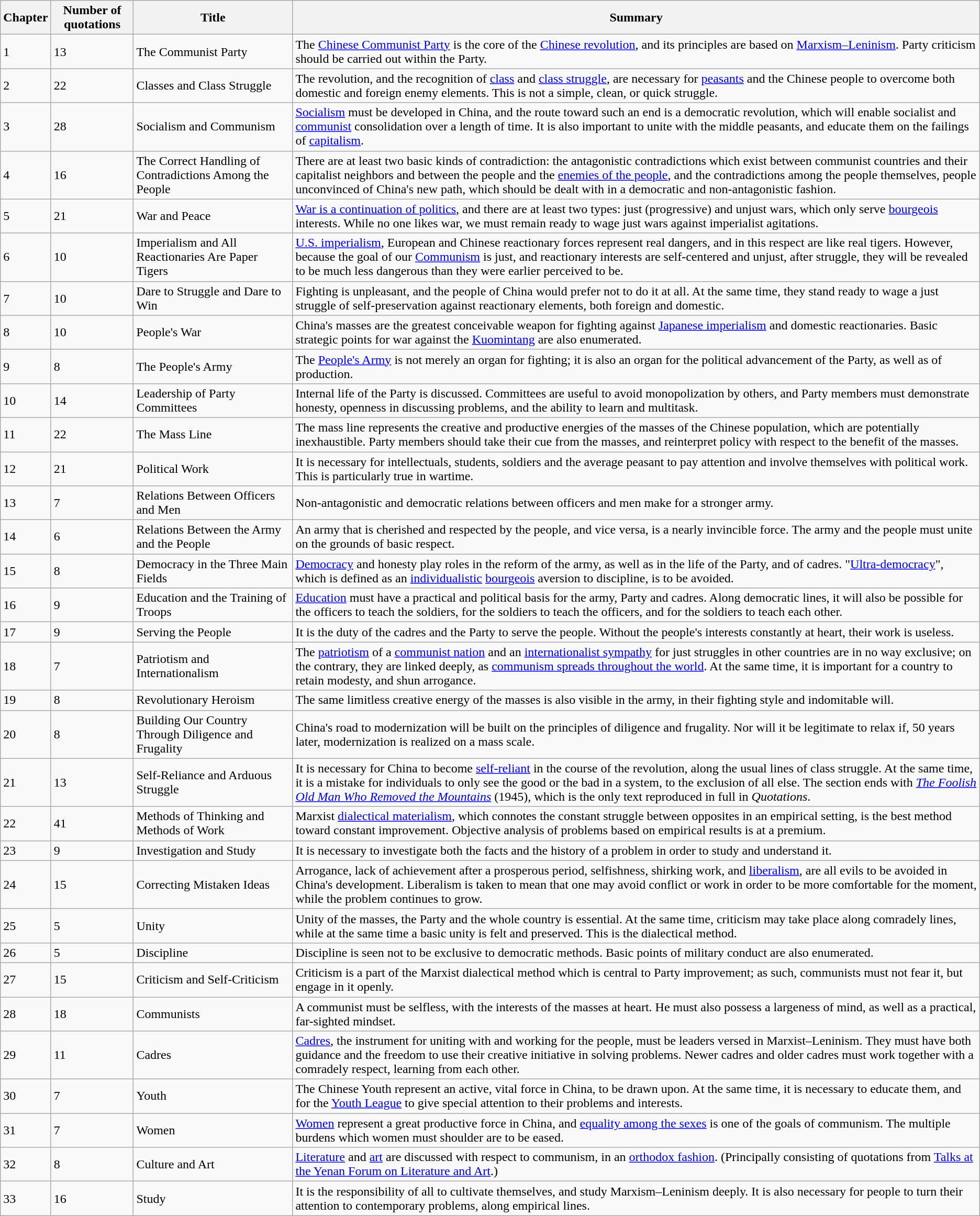<table class="wikitable">
<tr>
<th>Chapter</th>
<th>Number of quotations</th>
<th>Title</th>
<th>Summary</th>
</tr>
<tr>
<td>1</td>
<td>13</td>
<td>The Communist Party</td>
<td>The <a href='#'>Chinese Communist Party</a> is the core of the <a href='#'>Chinese revolution</a>, and its principles are based on <a href='#'>Marxism–Leninism</a>. Party criticism should be carried out within the Party.</td>
</tr>
<tr>
<td>2</td>
<td>22</td>
<td>Classes and Class Struggle</td>
<td>The revolution, and the recognition of <a href='#'>class</a> and <a href='#'>class struggle</a>, are necessary for <a href='#'>peasants</a> and the Chinese people to overcome both domestic and foreign enemy elements. This is not a simple, clean, or quick struggle.</td>
</tr>
<tr>
<td>3</td>
<td>28</td>
<td>Socialism and Communism</td>
<td><a href='#'>Socialism</a> must be developed in China, and the route toward such an end is a democratic revolution, which will enable socialist and <a href='#'>communist</a> consolidation over a length of time. It is also important to unite with the middle peasants, and educate them on the failings of <a href='#'>capitalism</a>.</td>
</tr>
<tr>
<td>4</td>
<td>16</td>
<td>The Correct Handling of Contradictions Among the People</td>
<td>There are at least two basic kinds of contradiction: the antagonistic contradictions which exist between communist countries and their capitalist neighbors and between the people and the <a href='#'>enemies of the people</a>, and the contradictions among the people themselves, people unconvinced of China's new path, which should be dealt with in a democratic and non-antagonistic fashion.</td>
</tr>
<tr>
<td>5</td>
<td>21</td>
<td>War and Peace</td>
<td><a href='#'>War is a continuation of politics</a>, and there are at least two types: just (progressive) and unjust wars, which only serve <a href='#'>bourgeois</a> interests. While no one likes war, we must remain ready to wage just wars against imperialist agitations.</td>
</tr>
<tr>
<td>6</td>
<td>10</td>
<td>Imperialism and All Reactionaries Are Paper Tigers</td>
<td><a href='#'>U.S. imperialism</a>, European and Chinese reactionary forces represent real dangers, and in this respect are like real tigers. However, because the goal of our <a href='#'>Communism</a> is just, and reactionary interests are self-centered and unjust, after struggle, they will be revealed to be much less dangerous than they were earlier perceived to be.</td>
</tr>
<tr>
<td>7</td>
<td>10</td>
<td>Dare to Struggle and Dare to Win</td>
<td>Fighting is unpleasant, and the people of China would prefer not to do it at all. At the same time, they stand ready to wage a just struggle of self-preservation against reactionary elements, both foreign and domestic.</td>
</tr>
<tr>
<td>8</td>
<td>10</td>
<td>People's War</td>
<td>China's masses are the greatest conceivable weapon for fighting against <a href='#'>Japanese imperialism</a> and domestic reactionaries. Basic strategic points for war against the <a href='#'>Kuomintang</a> are also enumerated.</td>
</tr>
<tr>
<td>9</td>
<td>8</td>
<td>The People's Army</td>
<td>The <a href='#'>People's Army</a> is not merely an organ for fighting; it is also an organ for the political advancement of the Party, as well as of production.</td>
</tr>
<tr>
<td>10</td>
<td>14</td>
<td>Leadership of Party Committees</td>
<td>Internal life of the Party is discussed. Committees are useful to avoid monopolization by others, and Party members must demonstrate honesty, openness in discussing problems, and the ability to learn and multitask.</td>
</tr>
<tr>
<td>11</td>
<td>22</td>
<td>The Mass Line</td>
<td>The mass line represents the creative and productive energies of the masses of the Chinese population, which are potentially inexhaustible. Party members should take their cue from the masses, and reinterpret policy with respect to the benefit of the masses.</td>
</tr>
<tr>
<td>12</td>
<td>21</td>
<td>Political Work</td>
<td>It is necessary for intellectuals, students, soldiers and the average peasant to pay attention and involve themselves with political work. This is particularly true in wartime.</td>
</tr>
<tr>
<td>13</td>
<td>7</td>
<td>Relations Between Officers and Men</td>
<td>Non-antagonistic and democratic relations between officers and men make for a stronger army.</td>
</tr>
<tr>
<td>14</td>
<td>6</td>
<td>Relations Between the Army and the People</td>
<td>An army that is cherished and respected by the people, and vice versa, is a nearly invincible force. The army and the people must unite on the grounds of basic respect.</td>
</tr>
<tr>
<td>15</td>
<td>8</td>
<td>Democracy in the Three Main Fields</td>
<td><a href='#'>Democracy</a> and honesty play roles in the reform of the army, as well as in the life of the Party, and of cadres. "<a href='#'>Ultra-democracy</a>", which is defined as an <a href='#'>individualistic</a> <a href='#'>bourgeois</a> aversion to discipline, is to be avoided.</td>
</tr>
<tr>
<td>16</td>
<td>9</td>
<td>Education and the Training of Troops</td>
<td><a href='#'>Education</a> must have a practical and political basis for the army, Party and cadres. Along democratic lines, it will also be possible for the officers to teach the soldiers, for the soldiers to teach the officers, and for the soldiers to teach each other.</td>
</tr>
<tr>
<td>17</td>
<td>9</td>
<td>Serving the People</td>
<td>It is the duty of the cadres and the Party to serve the people. Without the people's interests constantly at heart, their work is useless.</td>
</tr>
<tr>
<td>18</td>
<td>7</td>
<td>Patriotism and Internationalism</td>
<td>The <a href='#'>patriotism</a> of a <a href='#'>communist nation</a> and an <a href='#'>internationalist sympathy</a> for just struggles in other countries are in no way exclusive; on the contrary, they are linked deeply, as <a href='#'>communism spreads throughout the world</a>. At the same time, it is important for a country to retain modesty, and shun arrogance.</td>
</tr>
<tr>
<td>19</td>
<td>8</td>
<td>Revolutionary Heroism</td>
<td>The same limitless creative energy of the masses is also visible in the army, in their fighting style and indomitable will.</td>
</tr>
<tr>
<td>20</td>
<td>8</td>
<td>Building Our Country Through Diligence and Frugality</td>
<td>China's road to modernization will be built on the principles of diligence and frugality. Nor will it be legitimate to relax if, 50 years later, modernization is realized on a mass scale.</td>
</tr>
<tr>
<td>21</td>
<td>13</td>
<td>Self-Reliance and Arduous Struggle</td>
<td>It is necessary for China to become <a href='#'>self-reliant</a> in the course of the revolution, along the usual lines of class struggle. At the same time, it is a mistake for individuals to only see the good or the bad in a system, to the exclusion of all else. The section ends with <em><a href='#'>The Foolish Old Man Who Removed the Mountains</a></em> (1945), which is the only text reproduced in full in <em>Quotations</em>.</td>
</tr>
<tr>
<td>22</td>
<td>41</td>
<td>Methods of Thinking and Methods of Work</td>
<td>Marxist <a href='#'>dialectical materialism</a>, which connotes the constant struggle between opposites in an empirical setting, is the best method toward constant improvement. Objective analysis of problems based on empirical results is at a premium.</td>
</tr>
<tr>
<td>23</td>
<td>9</td>
<td>Investigation and Study</td>
<td>It is necessary to investigate both the facts and the history of a problem in order to study and understand it.</td>
</tr>
<tr>
<td>24</td>
<td>15</td>
<td>Correcting Mistaken Ideas</td>
<td>Arrogance, lack of achievement after a prosperous period, selfishness, shirking work, and <a href='#'>liberalism</a>, are all evils to be avoided in China's development. Liberalism is taken to mean that one may avoid conflict or work in order to be more comfortable for the moment, while the problem continues to grow.</td>
</tr>
<tr>
<td>25</td>
<td>5</td>
<td>Unity</td>
<td>Unity of the masses, the Party and the whole country is essential. At the same time, criticism may take place along comradely lines, while at the same time a basic unity is felt and preserved. This is the dialectical method.</td>
</tr>
<tr>
<td>26</td>
<td>5</td>
<td>Discipline</td>
<td>Discipline is seen not to be exclusive to democratic methods. Basic points of military conduct are also enumerated.</td>
</tr>
<tr>
<td>27</td>
<td>15</td>
<td>Criticism and Self-Criticism</td>
<td>Criticism is a part of the Marxist dialectical method which is central to Party improvement; as such, communists must not fear it, but engage in it openly.</td>
</tr>
<tr>
<td>28</td>
<td>18</td>
<td>Communists</td>
<td>A communist must be selfless, with the interests of the masses at heart. He must also possess a largeness of mind, as well as a practical, far-sighted mindset.</td>
</tr>
<tr>
<td>29</td>
<td>11</td>
<td>Cadres</td>
<td><a href='#'>Cadres</a>, the instrument for uniting with and working for the people, must be leaders versed in Marxist–Leninism. They must have both guidance and the freedom to use their creative initiative in solving problems. Newer cadres and older cadres must work together with a comradely respect, learning from each other.</td>
</tr>
<tr>
<td>30</td>
<td>7</td>
<td>Youth</td>
<td>The Chinese Youth represent an active, vital force in China, to be drawn upon. At the same time, it is necessary to educate them, and for the <a href='#'>Youth League</a> to give special attention to their problems and interests.</td>
</tr>
<tr>
<td>31</td>
<td>7</td>
<td>Women</td>
<td><a href='#'>Women</a> represent a great productive force in China, and <a href='#'>equality among the sexes</a> is one of the goals of communism. The multiple burdens which women must shoulder are to be eased.</td>
</tr>
<tr>
<td>32</td>
<td>8</td>
<td>Culture and Art</td>
<td><a href='#'>Literature</a> and <a href='#'>art</a> are discussed with respect to communism, in an <a href='#'>orthodox fashion</a>. (Principally consisting of quotations from <a href='#'>Talks at the Yenan Forum on Literature and Art</a>.)</td>
</tr>
<tr>
<td>33</td>
<td>16</td>
<td>Study</td>
<td>It is the responsibility of all to cultivate themselves, and study Marxism–Leninism deeply. It is also necessary for people to turn their attention to contemporary problems, along empirical lines.</td>
</tr>
</table>
